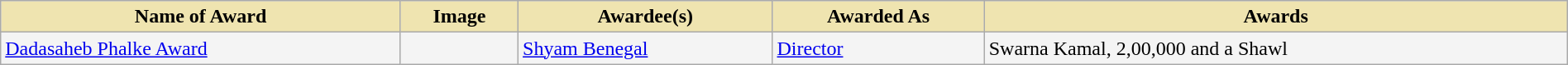<table class="wikitable" style="width:100%;">
<tr>
<th style="background-color:#EFE4B0;">Name of Award</th>
<th style="background-color:#EFE4B0;">Image</th>
<th style="background-color:#EFE4B0;">Awardee(s)</th>
<th style="background-color:#EFE4B0;">Awarded As</th>
<th style="background-color:#EFE4B0;">Awards</th>
</tr>
<tr style="background-color:#F4F4F4">
<td><a href='#'>Dadasaheb Phalke Award</a></td>
<td></td>
<td><a href='#'>Shyam Benegal</a></td>
<td><a href='#'>Director</a></td>
<td>Swarna Kamal,  2,00,000 and a Shawl</td>
</tr>
</table>
